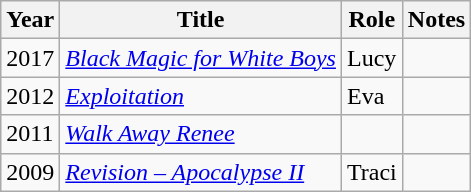<table class="wikitable sortable">
<tr>
<th>Year</th>
<th>Title</th>
<th>Role</th>
<th class="unsortable">Notes</th>
</tr>
<tr>
<td>2017</td>
<td><em><a href='#'>Black Magic for White Boys</a></em></td>
<td>Lucy</td>
<td></td>
</tr>
<tr>
<td>2012</td>
<td><em><a href='#'>Exploitation</a></em></td>
<td>Eva</td>
<td></td>
</tr>
<tr>
<td>2011</td>
<td><em><a href='#'>Walk Away Renee</a></em></td>
<td></td>
<td></td>
</tr>
<tr>
<td>2009</td>
<td><em><a href='#'>Revision – Apocalypse II</a></em></td>
<td>Traci</td>
<td></td>
</tr>
</table>
